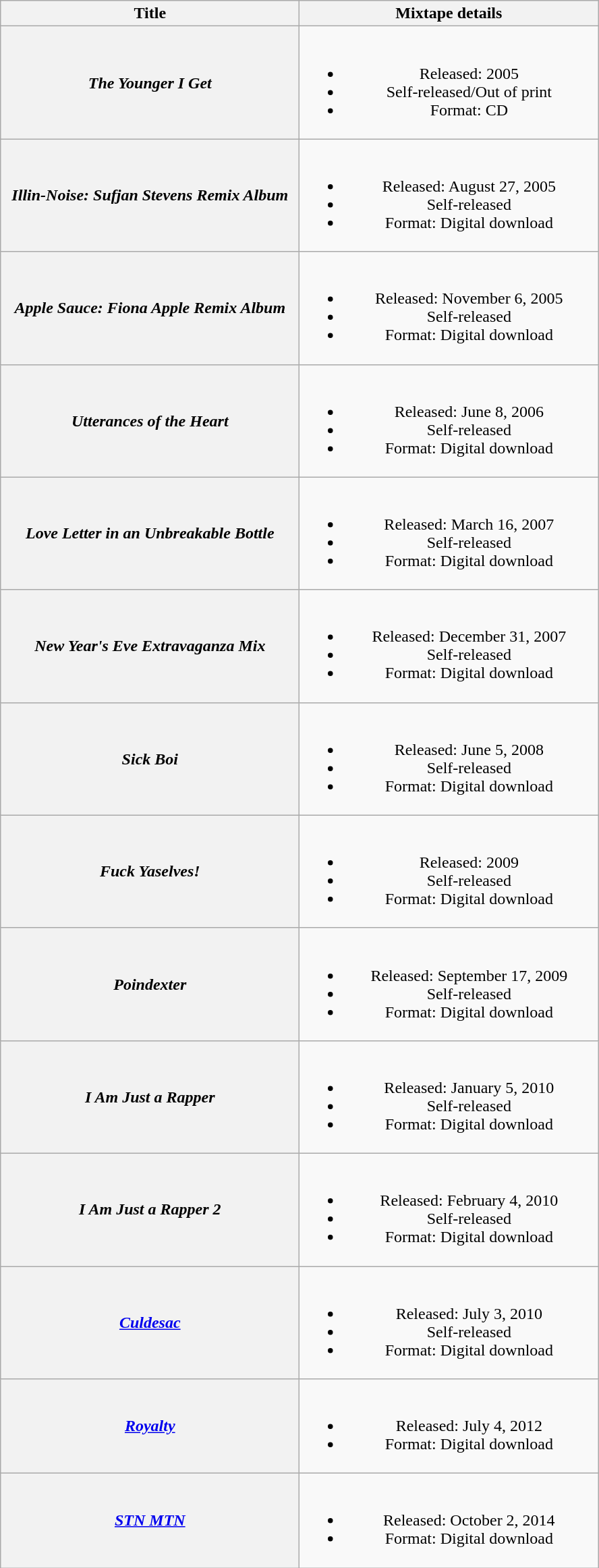<table class="wikitable plainrowheaders" style="text-align:center;">
<tr>
<th scope="col" style="width:18em;">Title</th>
<th scope="col" style="width:18em;">Mixtape details</th>
</tr>
<tr>
<th scope="row"><em>The Younger I Get</em></th>
<td><br><ul><li>Released: 2005</li><li>Self-released/Out of print</li><li>Format: CD</li></ul></td>
</tr>
<tr>
<th scope="row"><em>Illin-Noise: Sufjan Stevens Remix Album</em></th>
<td><br><ul><li>Released: August 27, 2005</li><li>Self-released</li><li>Format: Digital download</li></ul></td>
</tr>
<tr>
<th scope="row"><em>Apple Sauce: Fiona Apple Remix Album</em></th>
<td><br><ul><li>Released: November 6, 2005</li><li>Self-released</li><li>Format: Digital download</li></ul></td>
</tr>
<tr>
<th scope="row"><em>Utterances of the Heart</em></th>
<td><br><ul><li>Released: June 8, 2006</li><li>Self-released</li><li>Format: Digital download</li></ul></td>
</tr>
<tr>
<th scope="row"><em>Love Letter in an Unbreakable Bottle</em></th>
<td><br><ul><li>Released: March 16, 2007</li><li>Self-released</li><li>Format: Digital download</li></ul></td>
</tr>
<tr>
<th scope="row"><em>New Year's Eve Extravaganza Mix</em></th>
<td><br><ul><li>Released: December 31, 2007</li><li>Self-released</li><li>Format: Digital download</li></ul></td>
</tr>
<tr>
<th scope="row"><em>Sick Boi</em></th>
<td><br><ul><li>Released: June 5, 2008</li><li>Self-released</li><li>Format: Digital download</li></ul></td>
</tr>
<tr>
<th scope="row"><em>Fuck Yaselves!</em></th>
<td><br><ul><li>Released: 2009</li><li>Self-released</li><li>Format: Digital download</li></ul></td>
</tr>
<tr>
<th scope="row"><em>Poindexter</em></th>
<td><br><ul><li>Released: September 17, 2009</li><li>Self-released</li><li>Format: Digital download</li></ul></td>
</tr>
<tr>
<th scope="row"><em>I Am Just a Rapper</em></th>
<td><br><ul><li>Released: January 5, 2010</li><li>Self-released</li><li>Format: Digital download</li></ul></td>
</tr>
<tr>
<th scope="row"><em>I Am Just a Rapper 2</em></th>
<td><br><ul><li>Released: February 4, 2010</li><li>Self-released</li><li>Format: Digital download</li></ul></td>
</tr>
<tr>
<th scope="row"><em><a href='#'>Culdesac</a></em></th>
<td><br><ul><li>Released: July 3, 2010</li><li>Self-released</li><li>Format: Digital download</li></ul></td>
</tr>
<tr>
<th scope="row"><em><a href='#'>Royalty</a></em></th>
<td><br><ul><li>Released: July 4, 2012</li><li>Format: Digital download</li></ul></td>
</tr>
<tr>
<th scope="row"><em><a href='#'>STN MTN</a></em></th>
<td><br><ul><li>Released: October 2, 2014</li><li>Format: Digital download</li></ul></td>
</tr>
</table>
